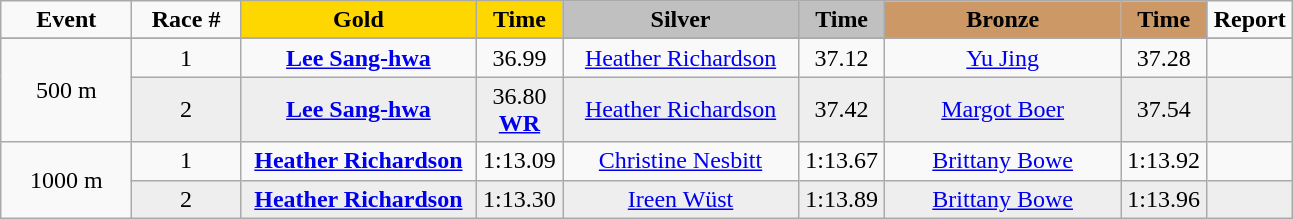<table class="wikitable">
<tr>
<td width="80" align="center"><strong>Event</strong></td>
<td width="65" align="center"><strong>Race #</strong></td>
<td width="150" bgcolor="gold" align="center"><strong>Gold</strong></td>
<td width="50" bgcolor="gold" align="center"><strong>Time</strong></td>
<td width="150" bgcolor="silver" align="center"><strong>Silver</strong></td>
<td width="50" bgcolor="silver" align="center"><strong>Time</strong></td>
<td width="150" bgcolor="#CC9966" align="center"><strong>Bronze</strong></td>
<td width="50" bgcolor="#CC9966" align="center"><strong>Time</strong></td>
<td width="50" align="center"><strong>Report</strong></td>
</tr>
<tr bgcolor="#cccccc">
</tr>
<tr>
<td rowspan=2 align="center">500 m</td>
<td align="center">1</td>
<td align="center"><strong><a href='#'>Lee Sang-hwa</a></strong><br><small></small></td>
<td align="center">36.99</td>
<td align="center"><a href='#'>Heather Richardson</a><br><small></small></td>
<td align="center">37.12</td>
<td align="center"><a href='#'>Yu Jing</a><br><small></small></td>
<td align="center">37.28</td>
<td align="center"></td>
</tr>
<tr bgcolor="#eeeeee">
<td align="center">2</td>
<td align="center"><strong><a href='#'>Lee Sang-hwa</a></strong><br><small></small></td>
<td align="center">36.80 <strong><a href='#'>WR</a></strong></td>
<td align="center"><a href='#'>Heather Richardson</a><br><small></small></td>
<td align="center">37.42</td>
<td align="center"><a href='#'>Margot Boer</a><br><small></small></td>
<td align="center">37.54</td>
<td align="center"></td>
</tr>
<tr>
<td rowspan=2 align="center">1000 m</td>
<td align="center">1</td>
<td align="center"><strong><a href='#'>Heather Richardson</a></strong><br><small></small></td>
<td align="center">1:13.09</td>
<td align="center"><a href='#'>Christine Nesbitt</a><br><small></small></td>
<td align="center">1:13.67</td>
<td align="center"><a href='#'>Brittany Bowe</a><br><small></small></td>
<td align="center">1:13.92</td>
<td align="center"></td>
</tr>
<tr bgcolor="#eeeeee">
<td align="center">2</td>
<td align="center"><strong><a href='#'>Heather Richardson</a></strong><br><small></small></td>
<td align="center">1:13.30</td>
<td align="center"><a href='#'>Ireen Wüst</a><br><small></small></td>
<td align="center">1:13.89</td>
<td align="center"><a href='#'>Brittany Bowe</a><br><small></small></td>
<td align="center">1:13.96</td>
<td align="center"></td>
</tr>
</table>
